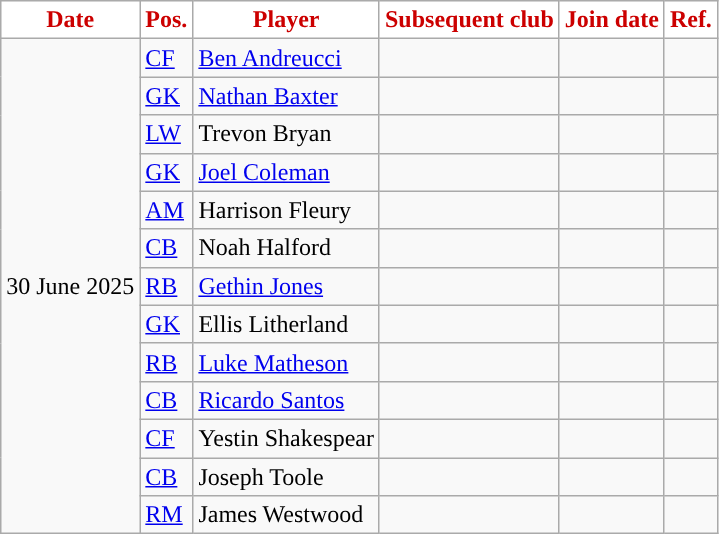<table class="wikitable plainrowheaders sortable">
<tr>
<th style="background:#ffffff;color:#cc0000;">Date</th>
<th style="background:#ffffff;color:#cc0000;">Pos.</th>
<th style="background:#ffffff;color:#cc0000;">Player</th>
<th style="background:#ffffff;color:#cc0000;">Subsequent club</th>
<th style="background:#ffffff;color:#cc0000;">Join date</th>
<th style="background:#ffffff;color:#cc0000;">Ref.</th>
</tr>
<tr>
<td rowspan="13">30 June 2025</td>
<td><a href='#'>CF</a></td>
<td> <a href='#'>Ben Andreucci</a></td>
<td></td>
<td></td>
<td></td>
</tr>
<tr>
<td><a href='#'>GK</a></td>
<td> <a href='#'>Nathan Baxter</a></td>
<td></td>
<td></td>
<td></td>
</tr>
<tr>
<td><a href='#'>LW</a></td>
<td> Trevon Bryan</td>
<td></td>
<td></td>
<td></td>
</tr>
<tr>
<td><a href='#'>GK</a></td>
<td> <a href='#'>Joel Coleman</a></td>
<td></td>
<td></td>
<td></td>
</tr>
<tr>
<td><a href='#'>AM</a></td>
<td> Harrison Fleury</td>
<td></td>
<td></td>
<td></td>
</tr>
<tr>
<td><a href='#'>CB</a></td>
<td> Noah Halford</td>
<td></td>
<td></td>
<td></td>
</tr>
<tr>
<td><a href='#'>RB</a></td>
<td> <a href='#'>Gethin Jones</a></td>
<td></td>
<td></td>
<td></td>
</tr>
<tr>
<td><a href='#'>GK</a></td>
<td> Ellis Litherland</td>
<td></td>
<td></td>
<td></td>
</tr>
<tr>
<td><a href='#'>RB</a></td>
<td> <a href='#'>Luke Matheson</a></td>
<td></td>
<td></td>
<td></td>
</tr>
<tr>
<td><a href='#'>CB</a></td>
<td> <a href='#'>Ricardo Santos</a></td>
<td></td>
<td></td>
<td></td>
</tr>
<tr>
<td><a href='#'>CF</a></td>
<td> Yestin Shakespear</td>
<td></td>
<td></td>
<td></td>
</tr>
<tr>
<td><a href='#'>CB</a></td>
<td> Joseph Toole</td>
<td></td>
<td></td>
<td></td>
</tr>
<tr>
<td><a href='#'>RM</a></td>
<td> James Westwood</td>
<td></td>
<td></td>
<td></td>
</tr>
</table>
